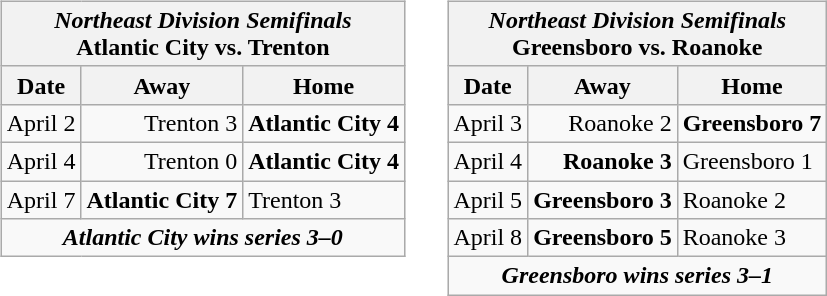<table cellspacing="10">
<tr>
<td valign="top"><br><table class="wikitable">
<tr>
<th bgcolor="#DDDDDD" colspan="4"><em>Northeast Division Semifinals</em> <br> Atlantic City vs. Trenton <br></th>
</tr>
<tr>
<th>Date</th>
<th>Away</th>
<th>Home</th>
</tr>
<tr>
<td>April 2</td>
<td align="right">Trenton 3</td>
<td><strong>Atlantic City 4</strong></td>
</tr>
<tr>
<td>April 4</td>
<td align="right">Trenton 0</td>
<td><strong>Atlantic City 4</strong></td>
</tr>
<tr>
<td>April 7</td>
<td align="right"><strong>Atlantic City 7</strong></td>
<td>Trenton 3</td>
</tr>
<tr align="center">
<td colspan="4"><strong><em>Atlantic City wins series 3–0</em></strong></td>
</tr>
</table>
</td>
<td valign="top"><br><table class="wikitable">
<tr>
<th bgcolor="#DDDDDD" colspan="4"><em>Northeast Division Semifinals</em> <br> Greensboro vs. Roanoke <br></th>
</tr>
<tr>
<th>Date</th>
<th>Away</th>
<th>Home</th>
</tr>
<tr>
<td>April 3</td>
<td align="right">Roanoke 2</td>
<td><strong>Greensboro 7</strong></td>
</tr>
<tr>
<td>April 4</td>
<td align="right"><strong>Roanoke 3</strong></td>
<td>Greensboro 1</td>
</tr>
<tr>
<td>April 5</td>
<td align="right"><strong>Greensboro 3</strong></td>
<td>Roanoke 2</td>
</tr>
<tr>
<td>April 8</td>
<td align="right"><strong>Greensboro 5</strong></td>
<td>Roanoke 3</td>
</tr>
<tr align="center">
<td colspan="4"><strong><em>Greensboro wins series 3–1</em></strong></td>
</tr>
</table>
</td>
</tr>
</table>
